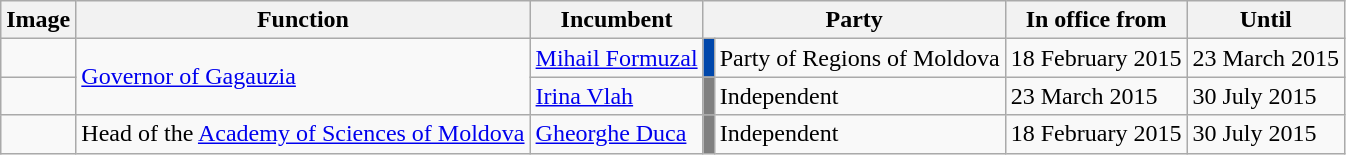<table class="wikitable">
<tr>
<th>Image</th>
<th>Function</th>
<th>Incumbent</th>
<th colspan="2">Party</th>
<th>In office from</th>
<th>Until</th>
</tr>
<tr>
<td></td>
<td rowspan="2"><a href='#'>Governor of Gagauzia</a></td>
<td><a href='#'>Mihail Formuzal</a></td>
<th style="background-color: #0047AB"></th>
<td>Party of Regions of Moldova</td>
<td>18 February 2015</td>
<td>23 March 2015</td>
</tr>
<tr>
<td></td>
<td><a href='#'>Irina Vlah</a></td>
<th style="background-color: grey"></th>
<td>Independent</td>
<td>23 March 2015</td>
<td>30 July 2015</td>
</tr>
<tr>
<td></td>
<td>Head of the <a href='#'>Academy of Sciences of Moldova</a></td>
<td><a href='#'>Gheorghe Duca</a></td>
<th style="background-color: grey"></th>
<td>Independent</td>
<td>18 February 2015</td>
<td>30 July 2015</td>
</tr>
</table>
